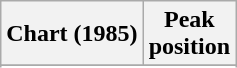<table class="wikitable sortable plainrowheaders" style="text-align:center">
<tr>
<th scope="col">Chart (1985)</th>
<th scope="col">Peak<br>position</th>
</tr>
<tr>
</tr>
<tr>
</tr>
</table>
